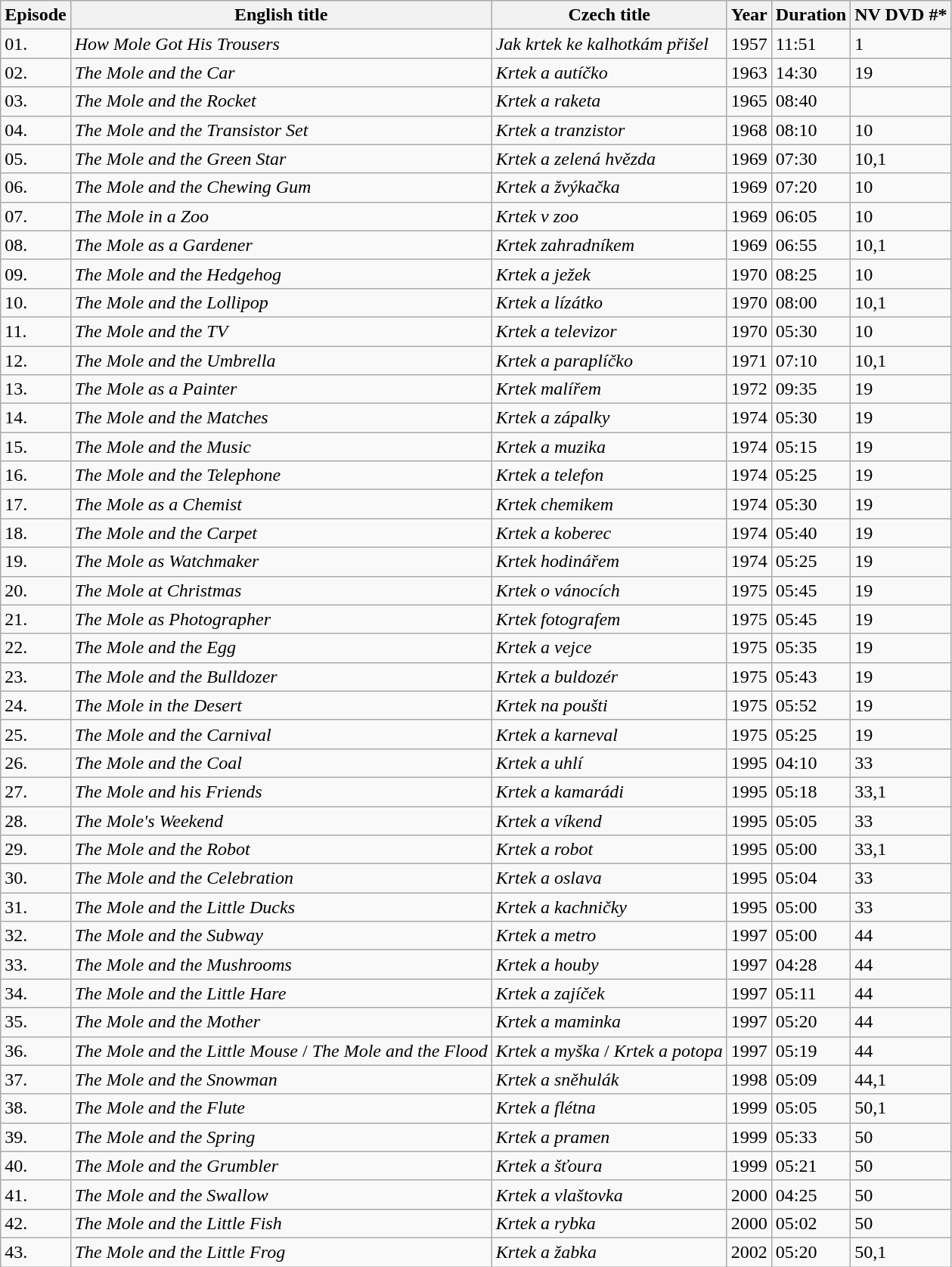<table class="wikitable sortable">
<tr>
<th>Episode</th>
<th>English title</th>
<th>Czech title</th>
<th>Year</th>
<th>Duration</th>
<th>NV DVD #*</th>
</tr>
<tr>
<td>01.</td>
<td><em>How Mole Got His Trousers</em></td>
<td><em>Jak krtek ke kalhotkám přišel</em></td>
<td>1957</td>
<td>11:51</td>
<td>1</td>
</tr>
<tr>
<td>02.</td>
<td><em>The Mole and the Car</em></td>
<td><em>Krtek a autíčko</em></td>
<td>1963</td>
<td>14:30</td>
<td>19</td>
</tr>
<tr>
<td>03.</td>
<td><em>The Mole and the Rocket</em></td>
<td><em>Krtek a raketa</em></td>
<td>1965</td>
<td>08:40</td>
<td></td>
</tr>
<tr>
<td>04.</td>
<td><em>The Mole and the Transistor Set</em></td>
<td><em>Krtek a tranzistor</em></td>
<td>1968</td>
<td>08:10</td>
<td>10</td>
</tr>
<tr>
<td>05.</td>
<td><em>The Mole and the Green Star</em></td>
<td><em>Krtek a zelená hvězda</em></td>
<td>1969</td>
<td>07:30</td>
<td>10,1</td>
</tr>
<tr>
<td>06.</td>
<td><em>The Mole and the Chewing Gum</em></td>
<td><em>Krtek a žvýkačka</em></td>
<td>1969</td>
<td>07:20</td>
<td>10</td>
</tr>
<tr>
<td>07.</td>
<td><em>The Mole in a Zoo</em></td>
<td><em>Krtek v zoo</em></td>
<td>1969</td>
<td>06:05</td>
<td>10</td>
</tr>
<tr>
<td>08.</td>
<td><em>The Mole as a Gardener</em></td>
<td><em>Krtek zahradníkem</em></td>
<td>1969</td>
<td>06:55</td>
<td>10,1</td>
</tr>
<tr>
<td>09.</td>
<td><em>The Mole and the Hedgehog</em></td>
<td><em>Krtek a ježek</em></td>
<td>1970</td>
<td>08:25</td>
<td>10</td>
</tr>
<tr>
<td>10.</td>
<td><em>The Mole and the Lollipop</em></td>
<td><em>Krtek a lízátko</em></td>
<td>1970</td>
<td>08:00</td>
<td>10,1</td>
</tr>
<tr>
<td>11.</td>
<td><em>The Mole and the TV</em></td>
<td><em>Krtek a televizor</em></td>
<td>1970</td>
<td>05:30</td>
<td>10</td>
</tr>
<tr>
<td>12.</td>
<td><em>The Mole and the Umbrella</em></td>
<td><em>Krtek a paraplíčko</em></td>
<td>1971</td>
<td>07:10</td>
<td>10,1</td>
</tr>
<tr>
<td>13.</td>
<td><em>The Mole as a Painter</em></td>
<td><em>Krtek malířem</em></td>
<td>1972</td>
<td>09:35</td>
<td>19</td>
</tr>
<tr>
<td>14.</td>
<td><em>The Mole and the Matches</em></td>
<td><em>Krtek a zápalky</em></td>
<td>1974</td>
<td>05:30</td>
<td>19</td>
</tr>
<tr>
<td>15.</td>
<td><em>The Mole and the Music</em></td>
<td><em>Krtek a muzika</em></td>
<td>1974</td>
<td>05:15</td>
<td>19</td>
</tr>
<tr>
<td>16.</td>
<td><em>The Mole and the Telephone</em></td>
<td><em>Krtek a telefon</em></td>
<td>1974</td>
<td>05:25</td>
<td>19</td>
</tr>
<tr>
<td>17.</td>
<td><em>The Mole as a Chemist</em></td>
<td><em>Krtek chemikem</em></td>
<td>1974</td>
<td>05:30</td>
<td>19</td>
</tr>
<tr>
<td>18.</td>
<td><em>The Mole and the Carpet</em></td>
<td><em>Krtek a koberec</em></td>
<td>1974</td>
<td>05:40</td>
<td>19</td>
</tr>
<tr>
<td>19.</td>
<td><em>The Mole as Watchmaker</em></td>
<td><em>Krtek hodinářem</em></td>
<td>1974</td>
<td>05:25</td>
<td>19</td>
</tr>
<tr>
<td>20.</td>
<td><em>The Mole at Christmas</em></td>
<td><em>Krtek o vánocích</em></td>
<td>1975</td>
<td>05:45</td>
<td>19</td>
</tr>
<tr>
<td>21.</td>
<td><em>The Mole as Photographer</em></td>
<td><em>Krtek fotografem</em></td>
<td>1975</td>
<td>05:45</td>
<td>19</td>
</tr>
<tr>
<td>22.</td>
<td><em>The Mole and the Egg</em></td>
<td><em>Krtek a vejce</em></td>
<td>1975</td>
<td>05:35</td>
<td>19</td>
</tr>
<tr>
<td>23.</td>
<td><em>The Mole and the Bulldozer</em></td>
<td><em>Krtek a buldozér</em></td>
<td>1975</td>
<td>05:43</td>
<td>19</td>
</tr>
<tr>
<td>24.</td>
<td><em>The Mole in the Desert</em></td>
<td><em>Krtek na poušti</em></td>
<td>1975</td>
<td>05:52</td>
<td>19</td>
</tr>
<tr>
<td>25.</td>
<td><em>The Mole and the Carnival</em></td>
<td><em>Krtek a karneval</em></td>
<td>1975</td>
<td>05:25</td>
<td>19</td>
</tr>
<tr>
<td>26.</td>
<td><em>The Mole and the Coal</em></td>
<td><em>Krtek a uhlí</em></td>
<td>1995</td>
<td>04:10</td>
<td>33</td>
</tr>
<tr>
<td>27.</td>
<td><em>The Mole and his Friends</em></td>
<td><em>Krtek a kamarádi</em></td>
<td>1995</td>
<td>05:18</td>
<td>33,1</td>
</tr>
<tr>
<td>28.</td>
<td><em>The Mole's Weekend</em></td>
<td><em>Krtek a víkend</em></td>
<td>1995</td>
<td>05:05</td>
<td>33</td>
</tr>
<tr>
<td>29.</td>
<td><em>The Mole and the Robot</em></td>
<td><em>Krtek a robot</em></td>
<td>1995</td>
<td>05:00</td>
<td>33,1</td>
</tr>
<tr>
<td>30.</td>
<td><em>The Mole and the Celebration</em></td>
<td><em>Krtek a oslava</em></td>
<td>1995</td>
<td>05:04</td>
<td>33</td>
</tr>
<tr>
<td>31.</td>
<td><em>The Mole and the Little Ducks</em></td>
<td><em>Krtek a kachničky</em></td>
<td>1995</td>
<td>05:00</td>
<td>33</td>
</tr>
<tr>
<td>32.</td>
<td><em>The Mole and the Subway</em></td>
<td><em>Krtek a metro</em></td>
<td>1997</td>
<td>05:00</td>
<td>44</td>
</tr>
<tr>
<td>33.</td>
<td><em>The Mole and the Mushrooms</em></td>
<td><em>Krtek a houby</em></td>
<td>1997</td>
<td>04:28</td>
<td>44</td>
</tr>
<tr>
<td>34.</td>
<td><em>The Mole and the Little Hare</em></td>
<td><em>Krtek a zajíček</em></td>
<td>1997</td>
<td>05:11</td>
<td>44</td>
</tr>
<tr>
<td>35.</td>
<td><em>The Mole and the Mother</em></td>
<td><em>Krtek a maminka</em></td>
<td>1997</td>
<td>05:20</td>
<td>44</td>
</tr>
<tr>
<td>36.</td>
<td><em>The Mole and the Little Mouse</em> / <em>The Mole and the Flood</em></td>
<td><em>Krtek a myška</em> / <em>Krtek a potopa</em></td>
<td>1997</td>
<td>05:19</td>
<td>44</td>
</tr>
<tr>
<td>37.</td>
<td><em>The Mole and the Snowman</em></td>
<td><em>Krtek a sněhulák</em></td>
<td>1998</td>
<td>05:09</td>
<td>44,1</td>
</tr>
<tr>
<td>38.</td>
<td><em>The Mole and the Flute</em></td>
<td><em>Krtek a flétna</em></td>
<td>1999</td>
<td>05:05</td>
<td>50,1</td>
</tr>
<tr>
<td>39.</td>
<td><em>The Mole and the Spring</em></td>
<td><em>Krtek a pramen</em></td>
<td>1999</td>
<td>05:33</td>
<td>50</td>
</tr>
<tr>
<td>40.</td>
<td><em>The Mole and the Grumbler</em></td>
<td><em>Krtek a šťoura</em></td>
<td>1999</td>
<td>05:21</td>
<td>50</td>
</tr>
<tr>
<td>41.</td>
<td><em>The Mole and the Swallow</em></td>
<td><em>Krtek a vlaštovka</em></td>
<td>2000</td>
<td>04:25</td>
<td>50</td>
</tr>
<tr>
<td>42.</td>
<td><em>The Mole and the Little Fish</em></td>
<td><em>Krtek a rybka</em></td>
<td>2000</td>
<td>05:02</td>
<td>50</td>
</tr>
<tr>
<td>43.</td>
<td><em>The Mole and the Little Frog</em></td>
<td><em>Krtek a žabka</em></td>
<td>2002</td>
<td>05:20</td>
<td>50,1</td>
</tr>
</table>
